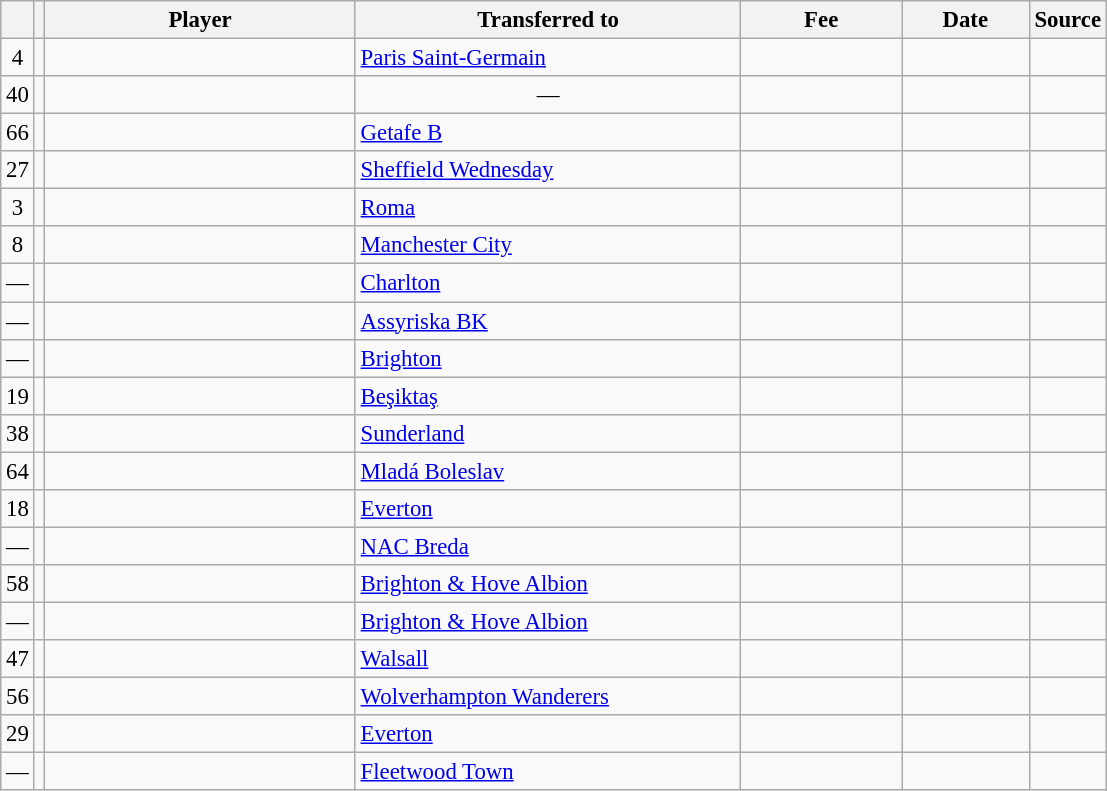<table class="wikitable plainrowheaders sortable" style="font-size:95%">
<tr>
<th></th>
<th></th>
<th scope="col" style="width:200px;">Player</th>
<th scope="col" style="width:250px;">Transferred to</th>
<th scope="col" style="width:100px;">Fee</th>
<th scope="col" style="width:78px;">Date</th>
<th>Source</th>
</tr>
<tr>
<td align=center>4</td>
<td align=center></td>
<td></td>
<td> <a href='#'>Paris Saint-Germain</a></td>
<td align=center></td>
<td align=center></td>
<td align=center></td>
</tr>
<tr>
<td align=center>40</td>
<td align=center></td>
<td></td>
<td align=center>—</td>
<td align=center></td>
<td align=center></td>
<td align=center></td>
</tr>
<tr>
<td align=center>66</td>
<td align=center></td>
<td></td>
<td> <a href='#'>Getafe B</a></td>
<td align=center></td>
<td align=center></td>
<td align=center></td>
</tr>
<tr>
<td align=center>27</td>
<td align=center></td>
<td></td>
<td> <a href='#'>Sheffield Wednesday</a></td>
<td align=center></td>
<td align=center></td>
<td align=center></td>
</tr>
<tr>
<td align=center>3</td>
<td align=center></td>
<td></td>
<td> <a href='#'>Roma</a></td>
<td align=center></td>
<td align=center></td>
<td align=center></td>
</tr>
<tr>
<td align=center>8</td>
<td align=center></td>
<td></td>
<td> <a href='#'>Manchester City</a></td>
<td align=center></td>
<td align=center></td>
<td align=center></td>
</tr>
<tr>
<td align=center>—</td>
<td align=center></td>
<td></td>
<td> <a href='#'>Charlton</a></td>
<td align=center></td>
<td align=center></td>
<td align=center></td>
</tr>
<tr>
<td align=center>—</td>
<td align=center></td>
<td></td>
<td> <a href='#'>Assyriska BK</a></td>
<td align=center></td>
<td align=center></td>
<td align=center></td>
</tr>
<tr>
<td align=center>—</td>
<td align=center></td>
<td></td>
<td> <a href='#'>Brighton</a></td>
<td align=center></td>
<td align=center></td>
<td align=center></td>
</tr>
<tr>
<td align=center>19</td>
<td align=center></td>
<td></td>
<td> <a href='#'>Beşiktaş</a></td>
<td align=center></td>
<td align=center></td>
<td align=center></td>
</tr>
<tr>
<td align=center>38</td>
<td align=center></td>
<td></td>
<td> <a href='#'>Sunderland</a></td>
<td align=center></td>
<td align=center></td>
<td align=center></td>
</tr>
<tr>
<td align=center>64</td>
<td align=center></td>
<td></td>
<td> <a href='#'>Mladá Boleslav</a></td>
<td align=center></td>
<td align=center></td>
<td align=center></td>
</tr>
<tr>
<td align=center>18</td>
<td align=center></td>
<td></td>
<td> <a href='#'>Everton</a></td>
<td align=center></td>
<td align=center></td>
<td align=center></td>
</tr>
<tr>
<td align=center>—</td>
<td align=center></td>
<td></td>
<td> <a href='#'>NAC Breda</a></td>
<td align=center></td>
<td align=center></td>
<td align=center></td>
</tr>
<tr>
<td align=center>58</td>
<td align=center></td>
<td></td>
<td> <a href='#'>Brighton & Hove Albion</a></td>
<td align=center></td>
<td align=center></td>
<td align=center></td>
</tr>
<tr>
<td align=center>—</td>
<td align=center></td>
<td></td>
<td> <a href='#'>Brighton & Hove Albion</a></td>
<td align=center></td>
<td align=center></td>
<td align=center></td>
</tr>
<tr>
<td align=center>47</td>
<td align=center></td>
<td></td>
<td> <a href='#'>Walsall</a></td>
<td align=center></td>
<td align=center></td>
<td align=center></td>
</tr>
<tr>
<td align=center>56</td>
<td align=center></td>
<td></td>
<td> <a href='#'>Wolverhampton Wanderers</a></td>
<td align=center></td>
<td align=center></td>
<td align=center></td>
</tr>
<tr>
<td align=center>29</td>
<td align=center></td>
<td></td>
<td> <a href='#'>Everton</a></td>
<td align=center></td>
<td align=center></td>
<td align=center></td>
</tr>
<tr>
<td align=center>—</td>
<td align=center></td>
<td></td>
<td> <a href='#'>Fleetwood Town</a></td>
<td align=center></td>
<td align=center></td>
<td align=center></td>
</tr>
</table>
